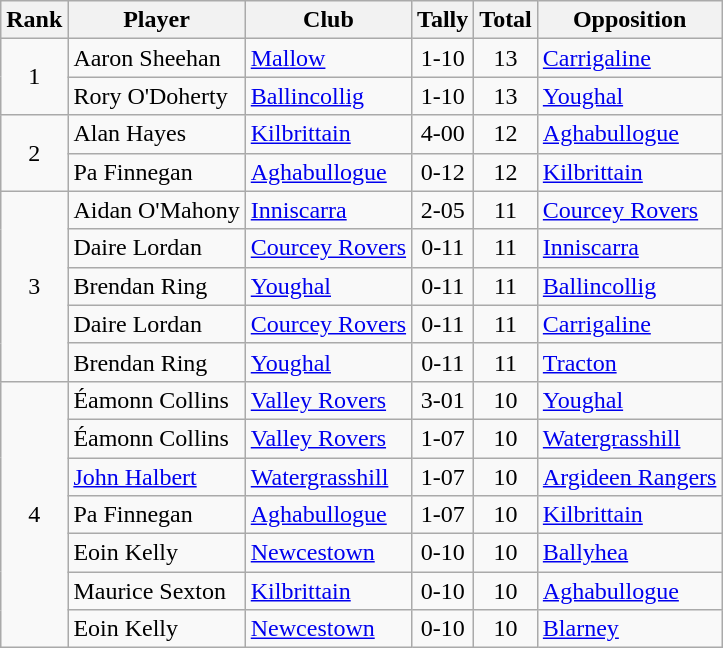<table class="wikitable">
<tr>
<th>Rank</th>
<th>Player</th>
<th>Club</th>
<th>Tally</th>
<th>Total</th>
<th>Opposition</th>
</tr>
<tr>
<td rowspan="2" style="text-align:center;">1</td>
<td>Aaron Sheehan</td>
<td><a href='#'>Mallow</a></td>
<td align=center>1-10</td>
<td align=center>13</td>
<td><a href='#'>Carrigaline</a></td>
</tr>
<tr>
<td>Rory O'Doherty</td>
<td><a href='#'>Ballincollig</a></td>
<td align=center>1-10</td>
<td align=center>13</td>
<td><a href='#'>Youghal</a></td>
</tr>
<tr>
<td rowspan="2" style="text-align:center;">2</td>
<td>Alan Hayes</td>
<td><a href='#'>Kilbrittain</a></td>
<td align=center>4-00</td>
<td align=center>12</td>
<td><a href='#'>Aghabullogue</a></td>
</tr>
<tr>
<td>Pa Finnegan</td>
<td><a href='#'>Aghabullogue</a></td>
<td align=center>0-12</td>
<td align=center>12</td>
<td><a href='#'>Kilbrittain</a></td>
</tr>
<tr>
<td rowspan="5" style="text-align:center;">3</td>
<td>Aidan O'Mahony</td>
<td><a href='#'>Inniscarra</a></td>
<td align=center>2-05</td>
<td align=center>11</td>
<td><a href='#'>Courcey Rovers</a></td>
</tr>
<tr>
<td>Daire Lordan</td>
<td><a href='#'>Courcey Rovers</a></td>
<td align=center>0-11</td>
<td align=center>11</td>
<td><a href='#'>Inniscarra</a></td>
</tr>
<tr>
<td>Brendan Ring</td>
<td><a href='#'>Youghal</a></td>
<td align=center>0-11</td>
<td align=center>11</td>
<td><a href='#'>Ballincollig</a></td>
</tr>
<tr>
<td>Daire Lordan</td>
<td><a href='#'>Courcey Rovers</a></td>
<td align=center>0-11</td>
<td align=center>11</td>
<td><a href='#'>Carrigaline</a></td>
</tr>
<tr>
<td>Brendan Ring</td>
<td><a href='#'>Youghal</a></td>
<td align=center>0-11</td>
<td align=center>11</td>
<td><a href='#'>Tracton</a></td>
</tr>
<tr>
<td rowspan="7" style="text-align:center;">4</td>
<td>Éamonn Collins</td>
<td><a href='#'>Valley Rovers</a></td>
<td align=center>3-01</td>
<td align=center>10</td>
<td><a href='#'>Youghal</a></td>
</tr>
<tr>
<td>Éamonn Collins</td>
<td><a href='#'>Valley Rovers</a></td>
<td align=center>1-07</td>
<td align=center>10</td>
<td><a href='#'>Watergrasshill</a></td>
</tr>
<tr>
<td><a href='#'>John Halbert</a></td>
<td><a href='#'>Watergrasshill</a></td>
<td align=center>1-07</td>
<td align=center>10</td>
<td><a href='#'>Argideen Rangers</a></td>
</tr>
<tr>
<td>Pa Finnegan</td>
<td><a href='#'>Aghabullogue</a></td>
<td align=center>1-07</td>
<td align=center>10</td>
<td><a href='#'>Kilbrittain</a></td>
</tr>
<tr>
<td>Eoin Kelly</td>
<td><a href='#'>Newcestown</a></td>
<td align=center>0-10</td>
<td align=center>10</td>
<td><a href='#'>Ballyhea</a></td>
</tr>
<tr>
<td>Maurice Sexton</td>
<td><a href='#'>Kilbrittain</a></td>
<td align=center>0-10</td>
<td align=center>10</td>
<td><a href='#'>Aghabullogue</a></td>
</tr>
<tr>
<td>Eoin Kelly</td>
<td><a href='#'>Newcestown</a></td>
<td align=center>0-10</td>
<td align=center>10</td>
<td><a href='#'>Blarney</a></td>
</tr>
</table>
